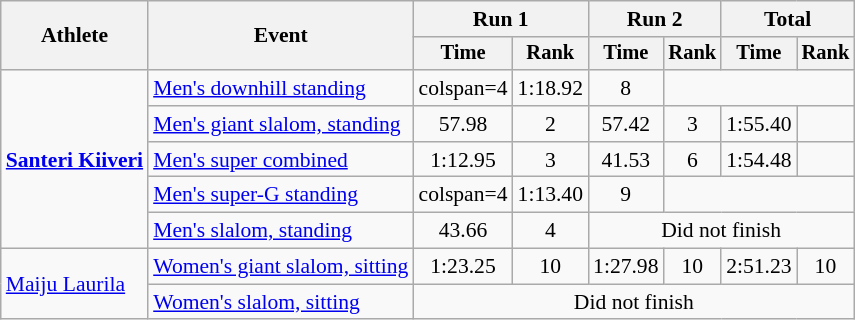<table class=wikitable style=font-size:90%;text-align:center>
<tr>
<th rowspan=2>Athlete</th>
<th rowspan=2>Event</th>
<th colspan=2>Run 1</th>
<th colspan=2>Run 2</th>
<th colspan=2>Total</th>
</tr>
<tr style="font-size: 95%">
<th>Time</th>
<th>Rank</th>
<th>Time</th>
<th>Rank</th>
<th>Time</th>
<th>Rank</th>
</tr>
<tr>
<td rowspan=5 align=left><strong><a href='#'>Santeri Kiiveri</a></strong></td>
<td align=left><a href='#'>Men's downhill standing</a></td>
<td>colspan=4 </td>
<td>1:18.92</td>
<td>8</td>
</tr>
<tr align=center>
<td align=left><a href='#'>Men's giant slalom, standing</a></td>
<td>57.98</td>
<td>2</td>
<td>57.42</td>
<td>3</td>
<td>1:55.40</td>
<td></td>
</tr>
<tr>
<td align=left><a href='#'>Men's super combined</a></td>
<td>1:12.95</td>
<td>3</td>
<td>41.53</td>
<td>6</td>
<td>1:54.48</td>
<td></td>
</tr>
<tr align=center>
<td align=left><a href='#'>Men's super-G standing</a></td>
<td>colspan=4 </td>
<td>1:13.40</td>
<td>9</td>
</tr>
<tr>
<td align=left><a href='#'>Men's slalom, standing</a></td>
<td>43.66</td>
<td>4</td>
<td colspan=4>Did not finish</td>
</tr>
<tr>
<td rowspan=2 align=left><a href='#'>Maiju Laurila</a></td>
<td align=left><a href='#'>Women's giant slalom, sitting</a></td>
<td>1:23.25</td>
<td>10</td>
<td>1:27.98</td>
<td>10</td>
<td>2:51.23</td>
<td>10</td>
</tr>
<tr>
<td align=left><a href='#'>Women's slalom, sitting</a></td>
<td colspan=6>Did not finish</td>
</tr>
</table>
